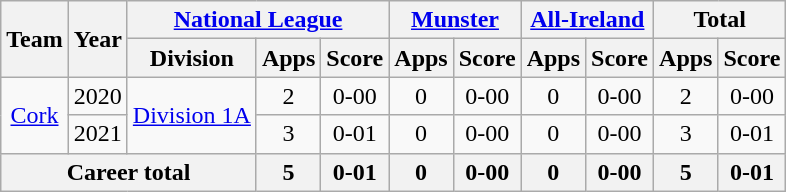<table class="wikitable" style="text-align:center">
<tr>
<th rowspan="2">Team</th>
<th rowspan="2">Year</th>
<th colspan="3"><a href='#'>National League</a></th>
<th colspan="2"><a href='#'>Munster</a></th>
<th colspan="2"><a href='#'>All-Ireland</a></th>
<th colspan="2">Total</th>
</tr>
<tr>
<th>Division</th>
<th>Apps</th>
<th>Score</th>
<th>Apps</th>
<th>Score</th>
<th>Apps</th>
<th>Score</th>
<th>Apps</th>
<th>Score</th>
</tr>
<tr>
<td rowspan="2"><a href='#'>Cork</a></td>
<td>2020</td>
<td rowspan="2"><a href='#'>Division 1A</a></td>
<td>2</td>
<td>0-00</td>
<td>0</td>
<td>0-00</td>
<td>0</td>
<td>0-00</td>
<td>2</td>
<td>0-00</td>
</tr>
<tr>
<td>2021</td>
<td>3</td>
<td>0-01</td>
<td>0</td>
<td>0-00</td>
<td>0</td>
<td>0-00</td>
<td>3</td>
<td>0-01</td>
</tr>
<tr>
<th colspan="3">Career total</th>
<th>5</th>
<th>0-01</th>
<th>0</th>
<th>0-00</th>
<th>0</th>
<th>0-00</th>
<th>5</th>
<th>0-01</th>
</tr>
</table>
